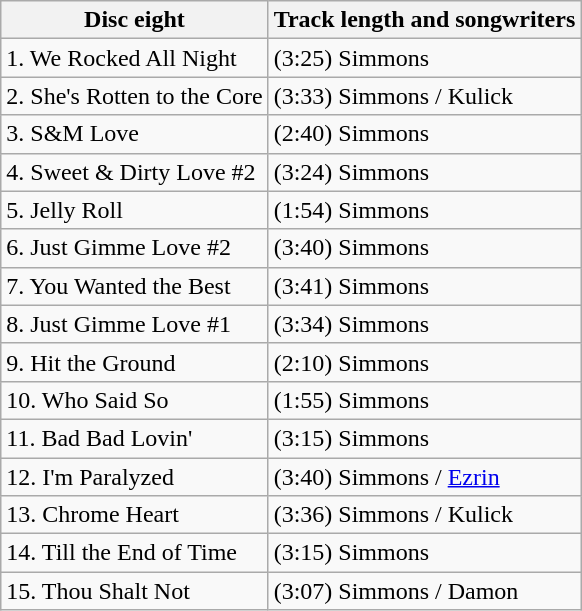<table class="wikitable">
<tr>
<th>Disc eight</th>
<th>Track length and songwriters</th>
</tr>
<tr>
<td>1. We Rocked All Night</td>
<td>(3:25) Simmons</td>
</tr>
<tr>
<td>2. She's Rotten to the Core</td>
<td>(3:33) Simmons / Kulick</td>
</tr>
<tr>
<td>3. S&M Love</td>
<td>(2:40) Simmons</td>
</tr>
<tr>
<td>4. Sweet & Dirty Love #2</td>
<td>(3:24) Simmons</td>
</tr>
<tr>
<td>5. Jelly Roll</td>
<td>(1:54) Simmons</td>
</tr>
<tr>
<td>6. Just Gimme Love #2</td>
<td>(3:40) Simmons</td>
</tr>
<tr>
<td>7. You Wanted the Best</td>
<td>(3:41) Simmons</td>
</tr>
<tr>
<td>8. Just Gimme Love #1</td>
<td>(3:34) Simmons</td>
</tr>
<tr>
<td>9. Hit the Ground</td>
<td>(2:10) Simmons</td>
</tr>
<tr>
<td>10. Who Said So</td>
<td>(1:55) Simmons</td>
</tr>
<tr>
<td>11. Bad Bad Lovin'</td>
<td>(3:15) Simmons</td>
</tr>
<tr>
<td>12. I'm Paralyzed</td>
<td>(3:40) Simmons / <a href='#'>Ezrin</a></td>
</tr>
<tr>
<td>13. Chrome Heart</td>
<td>(3:36) Simmons / Kulick</td>
</tr>
<tr>
<td>14. Till the End of Time</td>
<td>(3:15) Simmons</td>
</tr>
<tr>
<td>15. Thou Shalt Not</td>
<td>(3:07) Simmons / Damon</td>
</tr>
</table>
